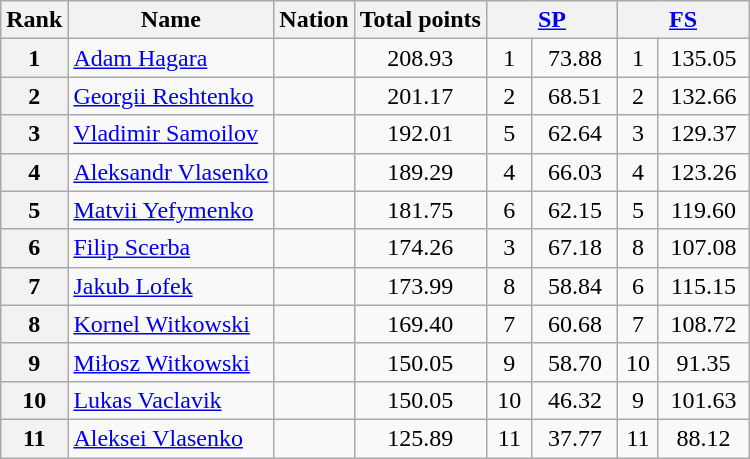<table class="wikitable sortable">
<tr>
<th>Rank</th>
<th>Name</th>
<th>Nation</th>
<th>Total points</th>
<th colspan=2 width=80px><a href='#'>SP</a></th>
<th colspan=2 width=80px><a href='#'>FS</a></th>
</tr>
<tr>
<th>1</th>
<td><a href='#'>Adam Hagara</a></td>
<td></td>
<td align="center">208.93</td>
<td align="center">1</td>
<td align="center">73.88</td>
<td align="center">1</td>
<td align="center">135.05</td>
</tr>
<tr>
<th>2</th>
<td><a href='#'>Georgii Reshtenko</a></td>
<td></td>
<td align="center">201.17</td>
<td align="center">2</td>
<td align="center">68.51</td>
<td align="center">2</td>
<td align="center">132.66</td>
</tr>
<tr>
<th>3</th>
<td><a href='#'>Vladimir Samoilov</a></td>
<td></td>
<td align="center">192.01</td>
<td align="center">5</td>
<td align="center">62.64</td>
<td align="center">3</td>
<td align="center">129.37</td>
</tr>
<tr>
<th>4</th>
<td><a href='#'>Aleksandr Vlasenko</a></td>
<td></td>
<td align="center">189.29</td>
<td align="center">4</td>
<td align="center">66.03</td>
<td align="center">4</td>
<td align="center">123.26</td>
</tr>
<tr>
<th>5</th>
<td><a href='#'>Matvii Yefymenko</a></td>
<td></td>
<td align="center">181.75</td>
<td align="center">6</td>
<td align="center">62.15</td>
<td align="center">5</td>
<td align="center">119.60</td>
</tr>
<tr>
<th>6</th>
<td><a href='#'>Filip Scerba</a></td>
<td></td>
<td align="center">174.26</td>
<td align="center">3</td>
<td align="center">67.18</td>
<td align="center">8</td>
<td align="center">107.08</td>
</tr>
<tr>
<th>7</th>
<td><a href='#'>Jakub Lofek</a></td>
<td></td>
<td align="center">173.99</td>
<td align="center">8</td>
<td align="center">58.84</td>
<td align="center">6</td>
<td align="center">115.15</td>
</tr>
<tr>
<th>8</th>
<td><a href='#'>Kornel Witkowski</a></td>
<td></td>
<td align="center">169.40</td>
<td align="center">7</td>
<td align="center">60.68</td>
<td align="center">7</td>
<td align="center">108.72</td>
</tr>
<tr>
<th>9</th>
<td><a href='#'>Miłosz Witkowski</a></td>
<td></td>
<td align="center">150.05</td>
<td align="center">9</td>
<td align="center">58.70</td>
<td align="center">10</td>
<td align="center">91.35</td>
</tr>
<tr>
<th>10</th>
<td><a href='#'>Lukas Vaclavik</a></td>
<td></td>
<td align="center">150.05</td>
<td align="center">10</td>
<td align="center">46.32</td>
<td align="center">9</td>
<td align="center">101.63</td>
</tr>
<tr>
<th>11</th>
<td><a href='#'>Aleksei Vlasenko</a></td>
<td></td>
<td align=center>125.89</td>
<td align=center>11</td>
<td align=center>37.77</td>
<td align=center>11</td>
<td align=center>88.12</td>
</tr>
</table>
